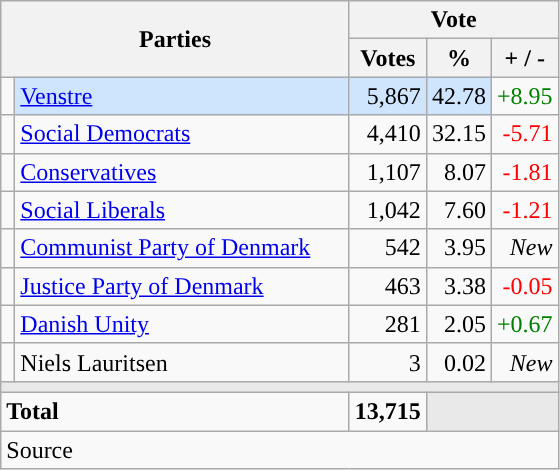<table class="wikitable" style="text-align:right;">
<tr>
<th style="text-align:centre;" rowspan="2" colspan="2" width="225">Parties</th>
<th colspan="3">Vote</th>
</tr>
<tr>
<th width="15">Votes</th>
<th width="15">%</th>
<th width="15">+ / -</th>
</tr>
<tr>
<td width="2" style="color:inherit;background:"></td>
<td bgcolor=#cfe5fe  align="left"><a href='#'>Venstre</a></td>
<td bgcolor=#cfe5fe>5,867</td>
<td bgcolor=#cfe5fe>42.78</td>
<td style=color:green;>+8.95</td>
</tr>
<tr>
<td width="2" style="color:inherit;background:"></td>
<td align="left"><a href='#'>Social Democrats</a></td>
<td>4,410</td>
<td>32.15</td>
<td style=color:red;>-5.71</td>
</tr>
<tr>
<td width="2" style="color:inherit;background:"></td>
<td align="left"><a href='#'>Conservatives</a></td>
<td>1,107</td>
<td>8.07</td>
<td style=color:red;>-1.81</td>
</tr>
<tr>
<td width="2" style="color:inherit;background:"></td>
<td align="left"><a href='#'>Social Liberals</a></td>
<td>1,042</td>
<td>7.60</td>
<td style=color:red;>-1.21</td>
</tr>
<tr>
<td width="2" style="color:inherit;background:"></td>
<td align="left"><a href='#'>Communist Party of Denmark</a></td>
<td>542</td>
<td>3.95</td>
<td><em>New</em></td>
</tr>
<tr>
<td width="2" style="color:inherit;background:"></td>
<td align="left"><a href='#'>Justice Party of Denmark</a></td>
<td>463</td>
<td>3.38</td>
<td style=color:red;>-0.05</td>
</tr>
<tr>
<td width="2" style="color:inherit;background:"></td>
<td align="left"><a href='#'>Danish Unity</a></td>
<td>281</td>
<td>2.05</td>
<td style=color:green;>+0.67</td>
</tr>
<tr>
<td width="2" style="color:inherit;background:"></td>
<td align="left">Niels Lauritsen</td>
<td>3</td>
<td>0.02</td>
<td><em>New</em></td>
</tr>
<tr>
<td colspan="7" bgcolor="#E9E9E9"></td>
</tr>
<tr>
<td align="left" colspan="2"><strong>Total</strong></td>
<td><strong>13,715</strong></td>
<td bgcolor="#E9E9E9" colspan="2"></td>
</tr>
<tr>
<td align="left" colspan="6">Source</td>
</tr>
</table>
